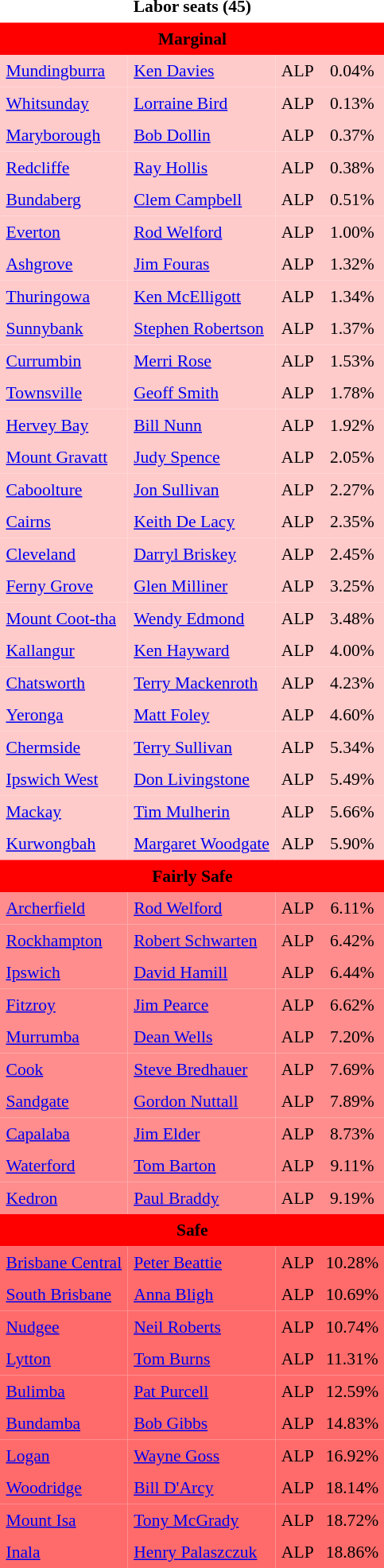<table class="toccolours" cellpadding="5" cellspacing="0" style="float:left; margin-right:.5em; margin-top:.4em; font-size:90%;">
<tr>
<td COLSPAN=4 align="center"><strong>Labor seats (45)</strong></td>
</tr>
<tr>
<td COLSPAN=4 align="center" bgcolor="red"><span><strong>Marginal</strong></span></td>
</tr>
<tr>
<td align="left" bgcolor="FFCACA"><a href='#'>Mundingburra</a></td>
<td align="left" bgcolor="FFCACA"><a href='#'>Ken Davies</a></td>
<td align="left" bgcolor="FFCACA">ALP</td>
<td align="center" bgcolor="FFCACA">0.04%</td>
</tr>
<tr>
<td align="left" bgcolor="FFCACA"><a href='#'>Whitsunday</a></td>
<td align="left" bgcolor="FFCACA"><a href='#'>Lorraine Bird</a></td>
<td align="left" bgcolor="FFCACA">ALP</td>
<td align="center" bgcolor="FFCACA">0.13%</td>
</tr>
<tr>
<td align="left" bgcolor="FFCACA"><a href='#'>Maryborough</a></td>
<td align="left" bgcolor="FFCACA"><a href='#'>Bob Dollin</a></td>
<td align="left" bgcolor="FFCACA">ALP</td>
<td align="center" bgcolor="FFCACA">0.37%</td>
</tr>
<tr>
<td align="left" bgcolor="FFCACA"><a href='#'>Redcliffe</a></td>
<td align="left" bgcolor="FFCACA"><a href='#'>Ray Hollis</a></td>
<td align="left" bgcolor="FFCACA">ALP</td>
<td align="center" bgcolor="FFCACA">0.38%</td>
</tr>
<tr>
<td align="left" bgcolor="FFCACA"><a href='#'>Bundaberg</a></td>
<td align="left" bgcolor="FFCACA"><a href='#'>Clem Campbell</a></td>
<td align="left" bgcolor="FFCACA">ALP</td>
<td align="center" bgcolor="FFCACA">0.51%</td>
</tr>
<tr>
<td align="left" bgcolor="FFCACA"><a href='#'>Everton</a></td>
<td align="left" bgcolor="FFCACA"><a href='#'>Rod Welford</a></td>
<td align="left" bgcolor="FFCACA">ALP</td>
<td align="center" bgcolor="FFCACA">1.00%</td>
</tr>
<tr>
<td align="left" bgcolor="FFCACA"><a href='#'>Ashgrove</a></td>
<td align="left" bgcolor="FFCACA"><a href='#'>Jim Fouras</a></td>
<td align="left" bgcolor="FFCACA">ALP</td>
<td align="center" bgcolor="FFCACA">1.32%</td>
</tr>
<tr>
<td align="left" bgcolor="FFCACA"><a href='#'>Thuringowa</a></td>
<td align="left" bgcolor="FFCACA"><a href='#'>Ken McElligott</a></td>
<td align="left" bgcolor="FFCACA">ALP</td>
<td align="center" bgcolor="FFCACA">1.34%</td>
</tr>
<tr>
<td align="left" bgcolor="FFCACA"><a href='#'>Sunnybank</a></td>
<td align="left" bgcolor="FFCACA"><a href='#'>Stephen Robertson</a></td>
<td align="left" bgcolor="FFCACA">ALP</td>
<td align="center" bgcolor="FFCACA">1.37%</td>
</tr>
<tr>
<td align="left" bgcolor="FFCACA"><a href='#'>Currumbin</a></td>
<td align="left" bgcolor="FFCACA"><a href='#'>Merri Rose</a></td>
<td align="left" bgcolor="FFCACA">ALP</td>
<td align="center" bgcolor="FFCACA">1.53%</td>
</tr>
<tr>
<td align="left" bgcolor="FFCACA"><a href='#'>Townsville</a></td>
<td align="left" bgcolor="FFCACA"><a href='#'>Geoff Smith</a></td>
<td align="left" bgcolor="FFCACA">ALP</td>
<td align="center" bgcolor="FFCACA">1.78%</td>
</tr>
<tr>
<td align="left" bgcolor="FFCACA"><a href='#'>Hervey Bay</a></td>
<td align="left" bgcolor="FFCACA"><a href='#'>Bill Nunn</a></td>
<td align="left" bgcolor="FFCACA">ALP</td>
<td align="center" bgcolor="FFCACA">1.92%</td>
</tr>
<tr>
<td align="left" bgcolor="FFCACA"><a href='#'>Mount Gravatt</a></td>
<td align="left" bgcolor="FFCACA"><a href='#'>Judy Spence</a></td>
<td align="left" bgcolor="FFCACA">ALP</td>
<td align="center" bgcolor="FFCACA">2.05%</td>
</tr>
<tr>
<td align="left" bgcolor="FFCACA"><a href='#'>Caboolture</a></td>
<td align="left" bgcolor="FFCACA"><a href='#'>Jon Sullivan</a></td>
<td align="left" bgcolor="FFCACA">ALP</td>
<td align="center" bgcolor="FFCACA">2.27%</td>
</tr>
<tr>
<td align="left" bgcolor="FFCACA"><a href='#'>Cairns</a></td>
<td align="left" bgcolor="FFCACA"><a href='#'>Keith De Lacy</a></td>
<td align="left" bgcolor="FFCACA">ALP</td>
<td align="center" bgcolor="FFCACA">2.35%</td>
</tr>
<tr>
<td align="left" bgcolor="FFCACA"><a href='#'>Cleveland</a></td>
<td align="left" bgcolor="FFCACA"><a href='#'>Darryl Briskey</a></td>
<td align="left" bgcolor="FFCACA">ALP</td>
<td align="center" bgcolor="FFCACA">2.45%</td>
</tr>
<tr>
<td align="left" bgcolor="FFCACA"><a href='#'>Ferny Grove</a></td>
<td align="left" bgcolor="FFCACA"><a href='#'>Glen Milliner</a></td>
<td align="left" bgcolor="FFCACA">ALP</td>
<td align="center" bgcolor="FFCACA">3.25%</td>
</tr>
<tr>
<td align="left" bgcolor="FFCACA"><a href='#'>Mount Coot-tha</a></td>
<td align="left" bgcolor="FFCACA"><a href='#'>Wendy Edmond</a></td>
<td align="left" bgcolor="FFCACA">ALP</td>
<td align="center" bgcolor="FFCACA">3.48%</td>
</tr>
<tr>
<td align="left" bgcolor="FFCACA"><a href='#'>Kallangur</a></td>
<td align="left" bgcolor="FFCACA"><a href='#'>Ken Hayward</a></td>
<td align="left" bgcolor="FFCACA">ALP</td>
<td align="center" bgcolor="FFCACA">4.00%</td>
</tr>
<tr>
<td align="left" bgcolor="FFCACA"><a href='#'>Chatsworth</a></td>
<td align="left" bgcolor="FFCACA"><a href='#'>Terry Mackenroth</a></td>
<td align="left" bgcolor="FFCACA">ALP</td>
<td align="center" bgcolor="FFCACA">4.23%</td>
</tr>
<tr>
<td align="left" bgcolor="FFCACA"><a href='#'>Yeronga</a></td>
<td align="left" bgcolor="FFCACA"><a href='#'>Matt Foley</a></td>
<td align="left" bgcolor="FFCACA">ALP</td>
<td align="center" bgcolor="FFCACA">4.60%</td>
</tr>
<tr>
<td align="left" bgcolor="FFCACA"><a href='#'>Chermside</a></td>
<td align="left" bgcolor="FFCACA"><a href='#'>Terry Sullivan</a></td>
<td align="left" bgcolor="FFCACA">ALP</td>
<td align="center" bgcolor="FFCACA">5.34%</td>
</tr>
<tr>
<td align="left" bgcolor="FFCACA"><a href='#'>Ipswich West</a></td>
<td align="left" bgcolor="FFCACA"><a href='#'>Don Livingstone</a></td>
<td align="left" bgcolor="FFCACA">ALP</td>
<td align="center" bgcolor="FFCACA">5.49%</td>
</tr>
<tr>
<td align="left" bgcolor="FFCACA"><a href='#'>Mackay</a></td>
<td align="left" bgcolor="FFCACA"><a href='#'>Tim Mulherin</a></td>
<td align="left" bgcolor="FFCACA">ALP</td>
<td align="center" bgcolor="FFCACA">5.66%</td>
</tr>
<tr>
<td align="left" bgcolor="FFCACA"><a href='#'>Kurwongbah</a></td>
<td align="left" bgcolor="FFCACA"><a href='#'>Margaret Woodgate</a></td>
<td align="left" bgcolor="FFCACA">ALP</td>
<td align="center" bgcolor="FFCACA">5.90%</td>
</tr>
<tr>
<td COLSPAN=4 align="center" bgcolor="red"><span><strong>Fairly Safe</strong></span></td>
</tr>
<tr>
<td align="left" bgcolor="FF8D8D"><a href='#'>Archerfield</a></td>
<td align="left" bgcolor="FF8D8D"><a href='#'>Rod Welford</a></td>
<td align="left" bgcolor="FF8D8D">ALP</td>
<td align="center" bgcolor="FF8D8D">6.11%</td>
</tr>
<tr>
<td align="left" bgcolor="FF8D8D"><a href='#'>Rockhampton</a></td>
<td align="left" bgcolor="FF8D8D"><a href='#'>Robert Schwarten</a></td>
<td align="left" bgcolor="FF8D8D">ALP</td>
<td align="center" bgcolor="FF8D8D">6.42%</td>
</tr>
<tr>
<td align="left" bgcolor="FF8D8D"><a href='#'>Ipswich</a></td>
<td align="left" bgcolor="FF8D8D"><a href='#'>David Hamill</a></td>
<td align="left" bgcolor="FF8D8D">ALP</td>
<td align="center" bgcolor="FF8D8D">6.44%</td>
</tr>
<tr>
<td align="left" bgcolor="FF8D8D"><a href='#'>Fitzroy</a></td>
<td align="left" bgcolor="FF8D8D"><a href='#'>Jim Pearce</a></td>
<td align="left" bgcolor="FF8D8D">ALP</td>
<td align="center" bgcolor="FF8D8D">6.62%</td>
</tr>
<tr>
<td align="left" bgcolor="FF8D8D"><a href='#'>Murrumba</a></td>
<td align="left" bgcolor="FF8D8D"><a href='#'>Dean Wells</a></td>
<td align="left" bgcolor="FF8D8D">ALP</td>
<td align="center" bgcolor="FF8D8D">7.20%</td>
</tr>
<tr>
<td align="left" bgcolor="FF8D8D"><a href='#'>Cook</a></td>
<td align="left" bgcolor="FF8D8D"><a href='#'>Steve Bredhauer</a></td>
<td align="left" bgcolor="FF8D8D">ALP</td>
<td align="center" bgcolor="FF8D8D">7.69%</td>
</tr>
<tr>
<td align="left" bgcolor="FF8D8D"><a href='#'>Sandgate</a></td>
<td align="left" bgcolor="FF8D8D"><a href='#'>Gordon Nuttall</a></td>
<td align="left" bgcolor="FF8D8D">ALP</td>
<td align="center" bgcolor="FF8D8D">7.89%</td>
</tr>
<tr>
<td align="left" bgcolor="FF8D8D"><a href='#'>Capalaba</a></td>
<td align="left" bgcolor="FF8D8D"><a href='#'>Jim Elder</a></td>
<td align="left" bgcolor="FF8D8D">ALP</td>
<td align="center" bgcolor="FF8D8D">8.73%</td>
</tr>
<tr>
<td align="left" bgcolor="FF8D8D"><a href='#'>Waterford</a></td>
<td align="left" bgcolor="FF8D8D"><a href='#'>Tom Barton</a></td>
<td align="left" bgcolor="FF8D8D">ALP</td>
<td align="center" bgcolor="FF8D8D">9.11%</td>
</tr>
<tr>
<td align="left" bgcolor="FF8D8D"><a href='#'>Kedron</a></td>
<td align="left" bgcolor="FF8D8D"><a href='#'>Paul Braddy</a></td>
<td align="left" bgcolor="FF8D8D">ALP</td>
<td align="center" bgcolor="FF8D8D">9.19%</td>
</tr>
<tr>
<td COLSPAN=4 align="center" bgcolor="red"><span><strong>Safe</strong></span></td>
</tr>
<tr>
<td align="left" bgcolor="FF6B6B"><a href='#'>Brisbane Central</a></td>
<td align="left" bgcolor="FF6B6B"><a href='#'>Peter Beattie</a></td>
<td align="left" bgcolor="FF6B6B">ALP</td>
<td align="center" bgcolor="FF6B6B">10.28%</td>
</tr>
<tr>
<td align="left" bgcolor="FF6B6B"><a href='#'>South Brisbane</a></td>
<td align="left" bgcolor="FF6B6B"><a href='#'>Anna Bligh</a></td>
<td align="left" bgcolor="FF6B6B">ALP</td>
<td align="center" bgcolor="FF6B6B">10.69%</td>
</tr>
<tr>
<td align="left" bgcolor="FF6B6B"><a href='#'>Nudgee</a></td>
<td align="left" bgcolor="FF6B6B"><a href='#'>Neil Roberts</a></td>
<td align="left" bgcolor="FF6B6B">ALP</td>
<td align="center" bgcolor="FF6B6B">10.74%</td>
</tr>
<tr>
<td align="left" bgcolor="FF6B6B"><a href='#'>Lytton</a></td>
<td align="left" bgcolor="FF6B6B"><a href='#'>Tom Burns</a></td>
<td align="left" bgcolor="FF6B6B">ALP</td>
<td align="center" bgcolor="FF6B6B">11.31%</td>
</tr>
<tr>
<td align="left" bgcolor="FF6B6B"><a href='#'>Bulimba</a></td>
<td align="left" bgcolor="FF6B6B"><a href='#'>Pat Purcell</a></td>
<td align="left" bgcolor="FF6B6B">ALP</td>
<td align="center" bgcolor="FF6B6B">12.59%</td>
</tr>
<tr>
<td align="left" bgcolor="FF6B6B"><a href='#'>Bundamba</a></td>
<td align="left" bgcolor="FF6B6B"><a href='#'>Bob Gibbs</a></td>
<td align="left" bgcolor="FF6B6B">ALP</td>
<td align="center" bgcolor="FF6B6B">14.83%</td>
</tr>
<tr>
<td align="left" bgcolor="FF6B6B"><a href='#'>Logan</a></td>
<td align="left" bgcolor="FF6B6B"><a href='#'>Wayne Goss</a></td>
<td align="left" bgcolor="FF6B6B">ALP</td>
<td align="center" bgcolor="FF6B6B">16.92%</td>
</tr>
<tr>
<td align="left" bgcolor="FF6B6B"><a href='#'>Woodridge</a></td>
<td align="left" bgcolor="FF6B6B"><a href='#'>Bill D'Arcy</a></td>
<td align="left" bgcolor="FF6B6B">ALP</td>
<td align="center" bgcolor="FF6B6B">18.14%</td>
</tr>
<tr>
<td align="left" bgcolor="FF6B6B"><a href='#'>Mount Isa</a></td>
<td align="left" bgcolor="FF6B6B"><a href='#'>Tony McGrady</a></td>
<td align="left" bgcolor="FF6B6B">ALP</td>
<td align="center" bgcolor="FF6B6B">18.72%</td>
</tr>
<tr>
<td align="left" bgcolor="FF6B6B"><a href='#'>Inala</a></td>
<td align="left" bgcolor="FF6B6B"><a href='#'>Henry Palaszczuk</a></td>
<td align="left" bgcolor="FF6B6B">ALP</td>
<td align="center" bgcolor="FF6B6B">18.86%</td>
</tr>
<tr>
</tr>
</table>
